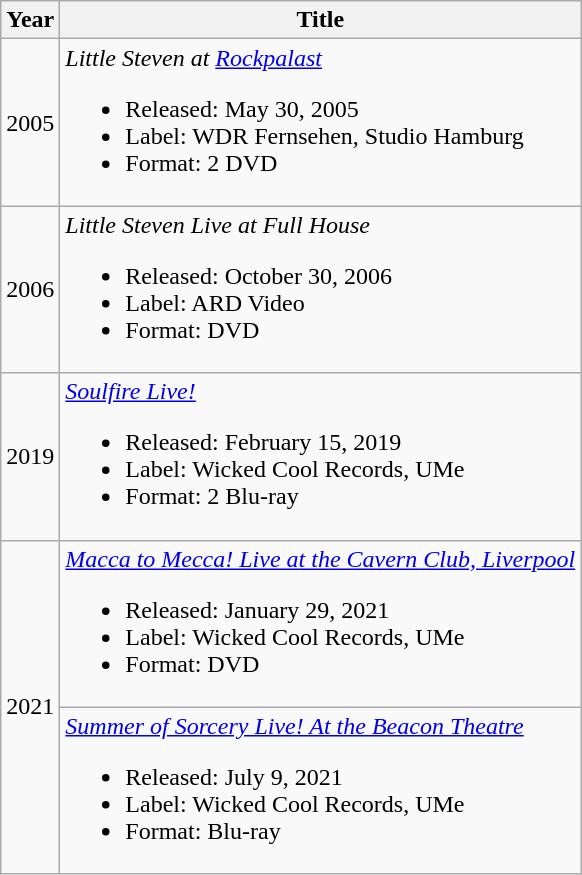<table class="wikitable">
<tr>
<th>Year</th>
<th>Title</th>
</tr>
<tr>
<td>2005</td>
<td><em>Little Steven at <a href='#'>Rockpalast</a></em><br><ul><li>Released: May 30, 2005</li><li>Label: WDR Fernsehen, Studio Hamburg</li><li>Format: 2 DVD</li></ul></td>
</tr>
<tr>
<td>2006</td>
<td><em>Little Steven Live at Full House</em><br><ul><li>Released: October 30, 2006</li><li>Label: ARD Video</li><li>Format: DVD</li></ul></td>
</tr>
<tr>
<td>2019</td>
<td><em><a href='#'>Soulfire Live!</a></em><br><ul><li>Released: February 15, 2019</li><li>Label: Wicked Cool Records, UMe</li><li>Format: 2 Blu-ray</li></ul></td>
</tr>
<tr>
<td rowspan="2">2021</td>
<td><em><a href='#'>Macca to Mecca! Live at the Cavern Club, Liverpool</a></em><br><ul><li>Released: January 29, 2021</li><li>Label: Wicked Cool Records, UMe</li><li>Format: DVD</li></ul></td>
</tr>
<tr>
<td><em><a href='#'>Summer of Sorcery Live! At the Beacon Theatre</a></em><br><ul><li>Released: July 9, 2021</li><li>Label: Wicked Cool Records, UMe</li><li>Format: Blu-ray</li></ul></td>
</tr>
</table>
